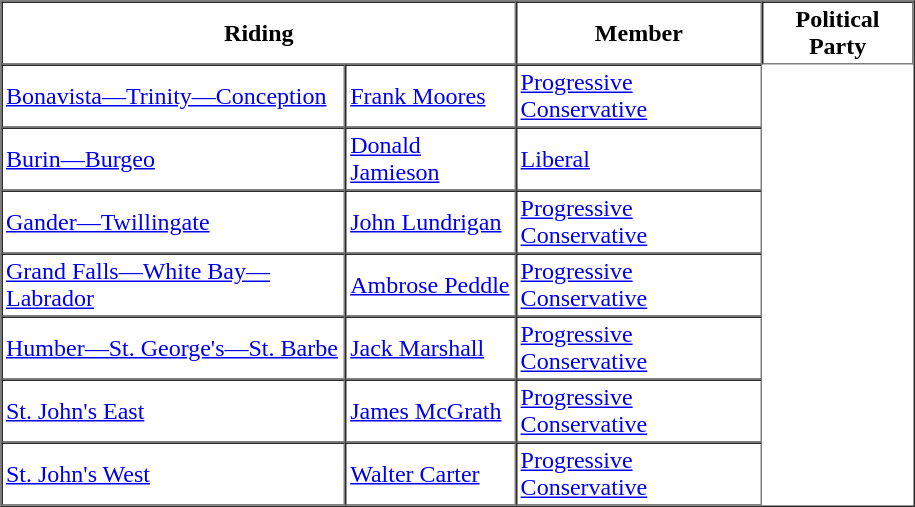<table border="1" table width="610" cellpadding="2" cellspacing="0">
<tr>
<th colspan=2>Riding</th>
<th>Member</th>
<th>Political Party</th>
</tr>
<tr>
<td><a href='#'>Bonavista—Trinity—Conception</a></td>
<td><a href='#'>Frank Moores</a></td>
<td><a href='#'>Progressive Conservative</a></td>
</tr>
<tr>
<td><a href='#'>Burin—Burgeo</a></td>
<td><a href='#'>Donald Jamieson</a></td>
<td><a href='#'>Liberal</a></td>
</tr>
<tr>
<td><a href='#'>Gander—Twillingate</a></td>
<td><a href='#'>John Lundrigan</a></td>
<td><a href='#'>Progressive Conservative</a></td>
</tr>
<tr>
<td><a href='#'>Grand Falls—White Bay—Labrador</a></td>
<td><a href='#'>Ambrose Peddle</a></td>
<td><a href='#'>Progressive Conservative</a></td>
</tr>
<tr>
<td><a href='#'>Humber—St. George's—St. Barbe</a></td>
<td><a href='#'>Jack Marshall</a></td>
<td><a href='#'>Progressive Conservative</a></td>
</tr>
<tr>
<td><a href='#'>St. John's East</a></td>
<td><a href='#'>James McGrath</a></td>
<td><a href='#'>Progressive Conservative</a></td>
</tr>
<tr>
<td><a href='#'>St. John's West</a></td>
<td><a href='#'>Walter Carter</a></td>
<td><a href='#'>Progressive Conservative</a></td>
</tr>
</table>
